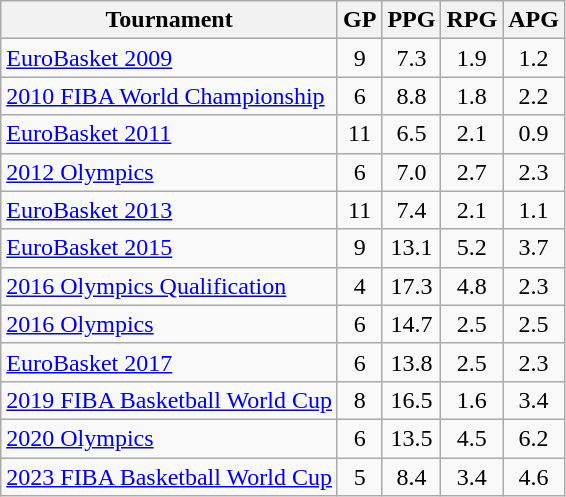<table class="wikitable">
<tr>
<th>Tournament</th>
<th>GP</th>
<th>PPG</th>
<th>RPG</th>
<th>APG</th>
</tr>
<tr>
<td><a href='#'>EuroBasket 2009</a></td>
<td align="center">9</td>
<td align="center">7.3</td>
<td align="center">1.9</td>
<td align="center">1.2</td>
</tr>
<tr>
<td><a href='#'>2010 FIBA World Championship</a></td>
<td align="center">6</td>
<td align="center">8.8</td>
<td align="center">1.8</td>
<td align="center">2.2</td>
</tr>
<tr>
<td><a href='#'>EuroBasket 2011</a></td>
<td align="center">11</td>
<td align="center">6.5</td>
<td align="center">2.1</td>
<td align="center">0.9</td>
</tr>
<tr>
<td><a href='#'>2012 Olympics</a></td>
<td align="center">6</td>
<td align="center">7.0</td>
<td align="center">2.7</td>
<td align="center">2.3</td>
</tr>
<tr>
<td><a href='#'>EuroBasket 2013</a></td>
<td align="center">11</td>
<td align="center">7.4</td>
<td align="center">2.1</td>
<td align="center">1.1</td>
</tr>
<tr>
<td><a href='#'>EuroBasket 2015</a></td>
<td align="center">9</td>
<td align="center">13.1</td>
<td align="center">5.2</td>
<td align="center">3.7</td>
</tr>
<tr>
<td><a href='#'>2016 Olympics Qualification</a></td>
<td align="center">4</td>
<td align="center">17.3</td>
<td align="center">4.8</td>
<td align="center">2.3</td>
</tr>
<tr>
<td><a href='#'>2016 Olympics</a></td>
<td align="center">6</td>
<td align="center">14.7</td>
<td align="center">2.5</td>
<td align="center">2.5</td>
</tr>
<tr>
<td><a href='#'>EuroBasket 2017</a></td>
<td align="center">6</td>
<td align="center">13.8</td>
<td align="center">2.5</td>
<td align="center">2.3</td>
</tr>
<tr>
<td><a href='#'>2019 FIBA Basketball World Cup</a></td>
<td align="center">8</td>
<td align="center">16.5</td>
<td align="center">1.6</td>
<td align="center">3.4</td>
</tr>
<tr>
<td><a href='#'>2020 Olympics</a></td>
<td align="center">6</td>
<td align="center">13.5</td>
<td align="center">4.5</td>
<td align="center">6.2</td>
</tr>
<tr>
<td><a href='#'>2023 FIBA Basketball World Cup</a></td>
<td align="center">5</td>
<td align="center">8.4</td>
<td align="center">3.4</td>
<td align="center">4.6</td>
</tr>
</table>
